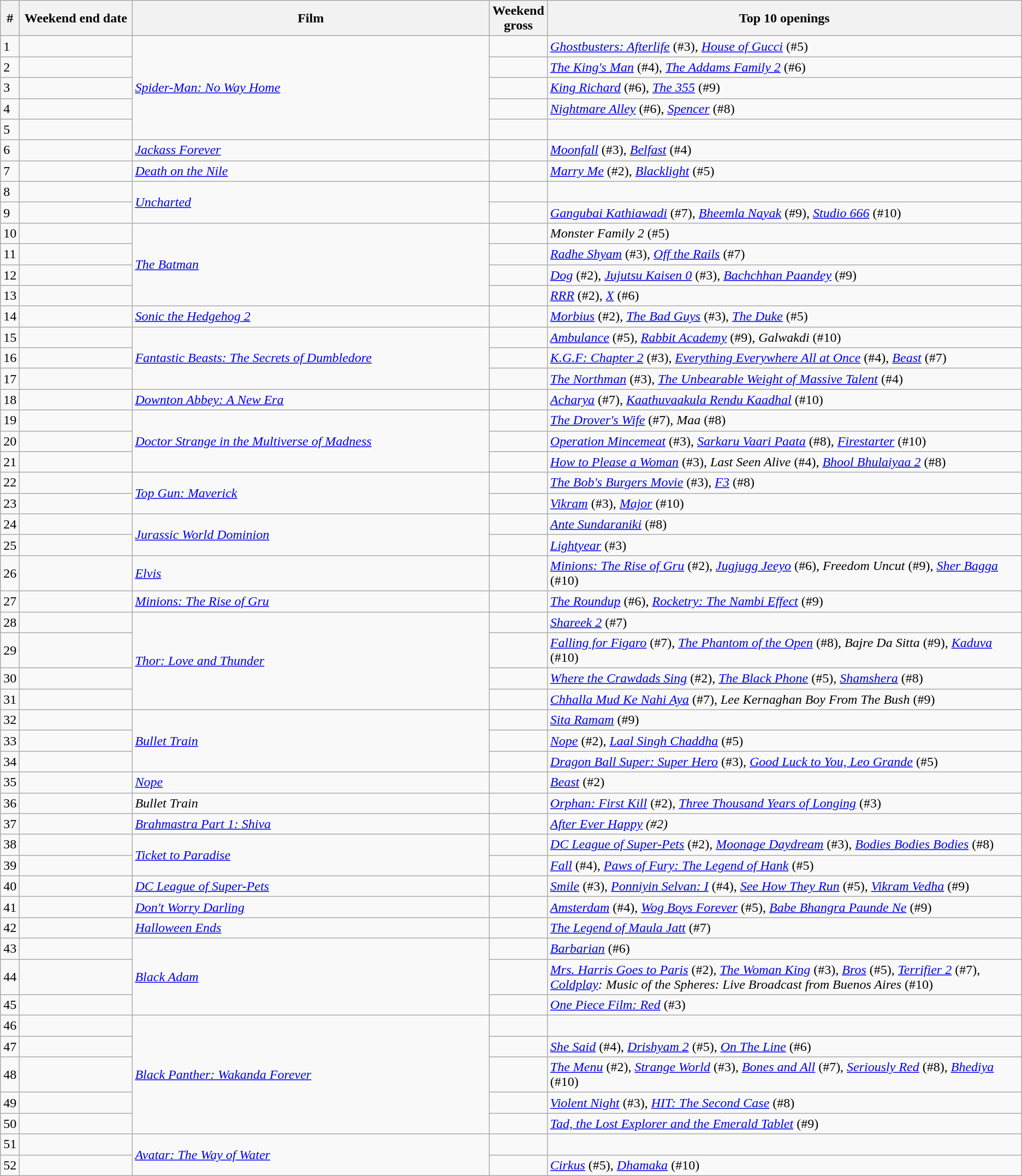<table class="wikitable sortable">
<tr>
<th abbr="Week">#</th>
<th abbr="Date" style="width:130px">Weekend end date</th>
<th style="width:35%;">Film</th>
<th abbr="Gross">Weekend<br>gross</th>
<th>Top 10 openings</th>
</tr>
<tr>
<td>1</td>
<td></td>
<td rowspan="5"><em><a href='#'>Spider-Man: No Way Home</a></em></td>
<td></td>
<td><em><a href='#'>Ghostbusters: Afterlife</a></em> (#3), <em><a href='#'>House of Gucci</a></em> (#5)</td>
</tr>
<tr>
<td>2</td>
<td></td>
<td></td>
<td><em><a href='#'>The King's Man</a></em> (#4), <em><a href='#'>The Addams Family 2</a></em> (#6)</td>
</tr>
<tr>
<td>3</td>
<td></td>
<td></td>
<td><em><a href='#'>King Richard</a></em> (#6), <em><a href='#'>The 355</a></em> (#9)</td>
</tr>
<tr>
<td>4</td>
<td></td>
<td></td>
<td><em><a href='#'>Nightmare Alley</a></em> (#6), <em><a href='#'>Spencer</a></em> (#8)</td>
</tr>
<tr>
<td>5</td>
<td></td>
<td></td>
<td></td>
</tr>
<tr>
<td>6</td>
<td></td>
<td><em><a href='#'>Jackass Forever</a></em></td>
<td></td>
<td><em><a href='#'>Moonfall</a></em> (#3), <em><a href='#'>Belfast</a></em> (#4)</td>
</tr>
<tr>
<td>7</td>
<td></td>
<td><em><a href='#'>Death on the Nile</a></em></td>
<td></td>
<td><em><a href='#'>Marry Me</a></em> (#2), <em><a href='#'>Blacklight</a></em> (#5)</td>
</tr>
<tr>
<td>8</td>
<td></td>
<td rowspan=2><em><a href='#'>Uncharted</a></em></td>
<td></td>
<td></td>
</tr>
<tr>
<td>9</td>
<td></td>
<td></td>
<td><em><a href='#'>Gangubai Kathiawadi</a></em> (#7), <em><a href='#'>Bheemla Nayak</a></em> (#9), <em><a href='#'>Studio 666</a></em> (#10)</td>
</tr>
<tr>
<td>10</td>
<td></td>
<td rowspan=4><em><a href='#'>The Batman</a></em></td>
<td></td>
<td><em>Monster Family 2</em> (#5)</td>
</tr>
<tr>
<td>11</td>
<td></td>
<td></td>
<td><em><a href='#'>Radhe Shyam</a></em> (#3), <em><a href='#'>Off the Rails</a></em> (#7)</td>
</tr>
<tr>
<td>12</td>
<td></td>
<td></td>
<td><em><a href='#'>Dog</a></em> (#2), <em><a href='#'>Jujutsu Kaisen 0</a></em> (#3), <em><a href='#'>Bachchhan Paandey</a></em> (#9)</td>
</tr>
<tr>
<td>13</td>
<td></td>
<td></td>
<td><em><a href='#'>RRR</a></em> (#2), <em><a href='#'>X</a></em> (#6)</td>
</tr>
<tr>
<td>14</td>
<td></td>
<td><a href='#'><em>Sonic the Hedgehog 2</em></a></td>
<td></td>
<td><em><a href='#'>Morbius</a></em> (#2), <em><a href='#'>The Bad Guys</a></em> (#3), <em><a href='#'>The Duke</a></em> (#5)</td>
</tr>
<tr>
<td>15</td>
<td></td>
<td rowspan = 3><em><a href='#'>Fantastic Beasts: The Secrets of Dumbledore</a></em></td>
<td></td>
<td><em><a href='#'>Ambulance</a></em> (#5), <em><a href='#'>Rabbit Academy</a></em> (#9), <em>Galwakdi</em> (#10)</td>
</tr>
<tr>
<td>16</td>
<td></td>
<td></td>
<td><em><a href='#'>K.G.F: Chapter 2</a></em> (#3), <em><a href='#'>Everything Everywhere All at Once</a></em> (#4), <em><a href='#'>Beast</a></em> (#7)</td>
</tr>
<tr>
<td>17</td>
<td></td>
<td></td>
<td><em><a href='#'>The Northman</a></em> (#3), <em><a href='#'>The Unbearable Weight of Massive Talent</a></em> (#4)</td>
</tr>
<tr>
<td>18</td>
<td></td>
<td><em><a href='#'>Downton Abbey: A New Era</a></em></td>
<td></td>
<td><em><a href='#'>Acharya</a></em> (#7), <em><a href='#'>Kaathuvaakula Rendu Kaadhal</a></em> (#10)</td>
</tr>
<tr>
<td>19</td>
<td></td>
<td rowspan = 3><em><a href='#'>Doctor Strange in the Multiverse of Madness</a></em></td>
<td></td>
<td><em><a href='#'>The Drover's Wife</a></em> (#7), <em>Maa</em> (#8)</td>
</tr>
<tr>
<td>20</td>
<td></td>
<td></td>
<td><em><a href='#'>Operation Mincemeat</a></em> (#3), <em><a href='#'>Sarkaru Vaari Paata</a></em> (#8), <em><a href='#'>Firestarter</a></em> (#10)</td>
</tr>
<tr>
<td>21</td>
<td></td>
<td></td>
<td><em><a href='#'>How to Please a Woman</a></em> (#3), <em>Last Seen Alive</em> (#4), <em><a href='#'>Bhool Bhulaiyaa 2</a></em> (#8)</td>
</tr>
<tr>
<td>22</td>
<td></td>
<td rowspan = 2><em><a href='#'>Top Gun: Maverick</a></em></td>
<td></td>
<td><em><a href='#'>The Bob's Burgers Movie</a></em> (#3), <em><a href='#'>F3</a></em> (#8)</td>
</tr>
<tr>
<td>23</td>
<td></td>
<td></td>
<td><em><a href='#'>Vikram</a></em> (#3), <em><a href='#'>Major</a></em> (#10)</td>
</tr>
<tr>
<td>24</td>
<td></td>
<td rowspan = 2><em><a href='#'>Jurassic World Dominion</a></em></td>
<td></td>
<td><em><a href='#'>Ante Sundaraniki</a></em> (#8)</td>
</tr>
<tr>
<td>25</td>
<td></td>
<td></td>
<td><em><a href='#'>Lightyear</a></em> (#3)</td>
</tr>
<tr>
<td>26</td>
<td></td>
<td><em><a href='#'>Elvis</a></em></td>
<td></td>
<td><em><a href='#'>Minions: The Rise of Gru</a></em> (#2), <em><a href='#'>Jugjugg Jeeyo</a></em> (#6), <em>Freedom Uncut</em> (#9), <em><a href='#'>Sher Bagga</a></em> (#10)</td>
</tr>
<tr>
<td>27</td>
<td></td>
<td><em><a href='#'>Minions: The Rise of Gru</a></em></td>
<td></td>
<td><em><a href='#'>The Roundup</a></em> (#6), <em><a href='#'>Rocketry: The Nambi Effect</a></em> (#9)</td>
</tr>
<tr>
<td>28</td>
<td></td>
<td rowspan="4"><em><a href='#'>Thor: Love and Thunder</a></em></td>
<td></td>
<td><em><a href='#'>Shareek 2</a></em> (#7)</td>
</tr>
<tr>
<td>29</td>
<td></td>
<td></td>
<td><em><a href='#'>Falling for Figaro</a></em> (#7), <em><a href='#'>The Phantom of the Open</a></em> (#8), <em>Bajre Da Sitta</em> (#9), <em><a href='#'>Kaduva</a></em> (#10)</td>
</tr>
<tr>
<td>30</td>
<td></td>
<td></td>
<td><em><a href='#'>Where the Crawdads Sing</a></em> (#2), <em><a href='#'>The Black Phone</a></em> (#5), <em><a href='#'>Shamshera</a></em> (#8)</td>
</tr>
<tr>
<td>31</td>
<td></td>
<td></td>
<td><em><a href='#'>Chhalla Mud Ke Nahi Aya</a></em> (#7), <em>Lee Kernaghan Boy From The Bush</em> (#9)</td>
</tr>
<tr>
<td>32</td>
<td></td>
<td rowspan="3"><a href='#'><em>Bullet Train</em></a></td>
<td></td>
<td><em><a href='#'>Sita Ramam</a></em> (#9)</td>
</tr>
<tr>
<td>33</td>
<td></td>
<td></td>
<td><em><a href='#'>Nope</a></em> (#2), <em><a href='#'>Laal Singh Chaddha</a></em> (#5)</td>
</tr>
<tr>
<td>34</td>
<td></td>
<td></td>
<td><em><a href='#'>Dragon Ball Super: Super Hero</a></em> (#3), <em><a href='#'>Good Luck to You, Leo Grande</a></em> (#5)</td>
</tr>
<tr>
<td>35</td>
<td></td>
<td><em><a href='#'>Nope</a></em></td>
<td></td>
<td><em><a href='#'>Beast</a></em> (#2)</td>
</tr>
<tr>
<td>36</td>
<td></td>
<td><em>Bullet Train</em></td>
<td></td>
<td><em><a href='#'>Orphan: First Kill</a></em> (#2), <em><a href='#'>Three Thousand Years of Longing</a></em> (#3)</td>
</tr>
<tr>
<td>37</td>
<td></td>
<td><em><a href='#'>Brahmastra Part 1: Shiva</a></em></td>
<td></td>
<td><em><a href='#'>After Ever Happy</a> (#2)</em></td>
</tr>
<tr>
<td>38</td>
<td></td>
<td rowspan="2"><em><a href='#'>Ticket to Paradise</a></em></td>
<td></td>
<td><em><a href='#'>DC League of Super-Pets</a></em> (#2), <em><a href='#'>Moonage Daydream</a></em> (#3), <em><a href='#'>Bodies Bodies Bodies</a></em> (#8)</td>
</tr>
<tr>
<td>39</td>
<td></td>
<td></td>
<td><em><a href='#'>Fall</a></em> (#4), <em><a href='#'>Paws of Fury: The Legend of Hank</a></em> (#5)</td>
</tr>
<tr>
<td>40</td>
<td></td>
<td><em><a href='#'>DC League of Super-Pets</a></em></td>
<td></td>
<td><em><a href='#'>Smile</a></em> (#3), <em><a href='#'>Ponniyin Selvan: I</a></em> (#4), <em><a href='#'>See How They Run</a></em> (#5), <em><a href='#'>Vikram Vedha</a></em> (#9)</td>
</tr>
<tr>
<td>41</td>
<td></td>
<td><em><a href='#'>Don't Worry Darling</a></em></td>
<td></td>
<td><em><a href='#'>Amsterdam</a></em> (#4), <em><a href='#'>Wog Boys Forever</a></em> (#5), <em><a href='#'>Babe Bhangra Paunde Ne</a></em> (#9)</td>
</tr>
<tr>
<td>42</td>
<td></td>
<td><em><a href='#'>Halloween Ends</a></em></td>
<td></td>
<td><em><a href='#'>The Legend of Maula Jatt</a></em> (#7)</td>
</tr>
<tr>
<td>43</td>
<td></td>
<td rowspan="3"><em><a href='#'>Black Adam</a></em></td>
<td></td>
<td><em><a href='#'>Barbarian</a></em> (#6)</td>
</tr>
<tr>
<td>44</td>
<td></td>
<td></td>
<td><em><a href='#'>Mrs. Harris Goes to Paris</a></em> (#2), <em><a href='#'>The Woman King</a></em> (#3), <em><a href='#'>Bros</a></em> (#5), <em><a href='#'>Terrifier 2</a></em> (#7), <em><a href='#'>Coldplay</a>: Music of the Spheres: Live Broadcast from Buenos Aires</em> (#10)</td>
</tr>
<tr>
<td>45</td>
<td></td>
<td></td>
<td><em><a href='#'>One Piece Film: Red</a></em> (#3)</td>
</tr>
<tr>
<td>46</td>
<td></td>
<td rowspan="5"><em><a href='#'>Black Panther: Wakanda Forever</a></em></td>
<td></td>
<td></td>
</tr>
<tr>
<td>47</td>
<td></td>
<td></td>
<td><em><a href='#'>She Said</a></em> (#4), <em><a href='#'>Drishyam 2</a></em> (#5), <em><a href='#'>On The Line</a></em> (#6)</td>
</tr>
<tr>
<td>48</td>
<td></td>
<td></td>
<td><em><a href='#'>The Menu</a></em> (#2), <em><a href='#'>Strange World</a></em> (#3), <em><a href='#'>Bones and All</a></em> (#7), <em><a href='#'>Seriously Red</a></em> (#8), <em><a href='#'>Bhediya</a></em> (#10)</td>
</tr>
<tr>
<td>49</td>
<td></td>
<td></td>
<td><em><a href='#'>Violent Night</a></em> (#3), <em><a href='#'>HIT: The Second Case</a></em> (#8)</td>
</tr>
<tr>
<td>50</td>
<td></td>
<td></td>
<td><em><a href='#'>Tad, the Lost Explorer and the Emerald Tablet</a></em> (#9)</td>
</tr>
<tr>
<td>51</td>
<td></td>
<td rowspan="2"><em><a href='#'>Avatar: The Way of Water</a></em></td>
<td></td>
<td></td>
</tr>
<tr>
<td>52</td>
<td></td>
<td></td>
<td><em><a href='#'>Cirkus</a></em> (#5), <em><a href='#'>Dhamaka</a></em> (#10)</td>
</tr>
</table>
